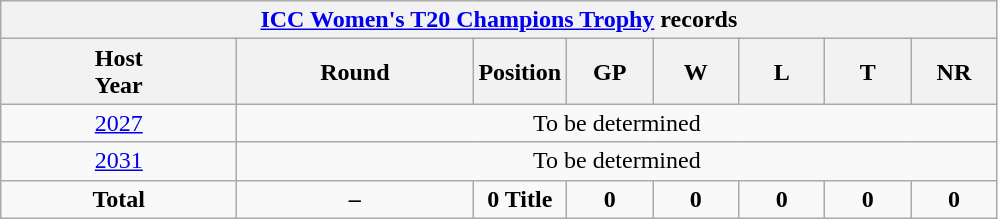<table class="wikitable" style="text-align: center; width=900px;">
<tr>
<th colspan=9><a href='#'>ICC Women's T20 Champions Trophy</a> records</th>
</tr>
<tr>
<th width=150>Host<br>Year</th>
<th width=150>Round</th>
<th width=50>Position</th>
<th width=50>GP</th>
<th width=50>W</th>
<th width=50>L</th>
<th width=50>T</th>
<th width=50>NR</th>
</tr>
<tr>
<td> <a href='#'>2027</a></td>
<td colspan=8>To be determined</td>
</tr>
<tr>
<td> <a href='#'>2031</a></td>
<td colspan=8>To be determined</td>
</tr>
<tr>
<td><strong>Total</strong></td>
<td><strong>–</strong></td>
<td><strong>0 Title</strong></td>
<td><strong>0</strong></td>
<td><strong>0</strong></td>
<td><strong>0</strong></td>
<td><strong>0</strong></td>
<td><strong>0</strong></td>
</tr>
</table>
